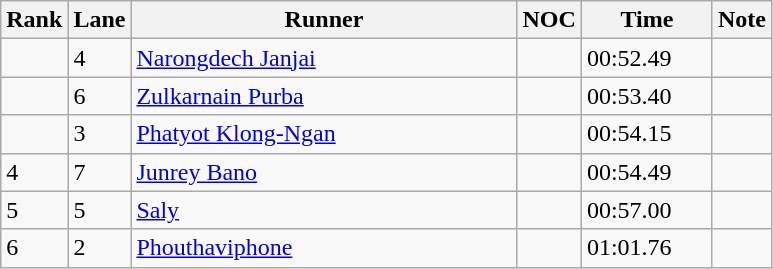<table class="wikitable sortable" style="text-align:Left">
<tr>
<th width=10>Rank</th>
<th width=10>Lane</th>
<th width=250>Runner</th>
<th width=10>NOC</th>
<th width=80>Time</th>
<th width=10>Note</th>
</tr>
<tr>
<td></td>
<td>4</td>
<td><a href='#'>Narongdech Janjai</a></td>
<td></td>
<td>00:52.49</td>
<td></td>
</tr>
<tr>
<td></td>
<td>6</td>
<td><a href='#'>Zulkarnain Purba</a></td>
<td></td>
<td>00:53.40</td>
<td></td>
</tr>
<tr>
<td></td>
<td>3</td>
<td><a href='#'>Phatyot Klong-Ngan</a></td>
<td></td>
<td>00:54.15</td>
<td></td>
</tr>
<tr>
<td>4</td>
<td>7</td>
<td><a href='#'>Junrey Bano</a></td>
<td></td>
<td>00:54.49</td>
<td></td>
</tr>
<tr>
<td>5</td>
<td>5</td>
<td><a href='#'>Saly</a></td>
<td></td>
<td>00:57.00</td>
<td></td>
</tr>
<tr>
<td>6</td>
<td>2</td>
<td><a href='#'>Phouthaviphone</a></td>
<td></td>
<td>01:01.76</td>
<td></td>
</tr>
</table>
